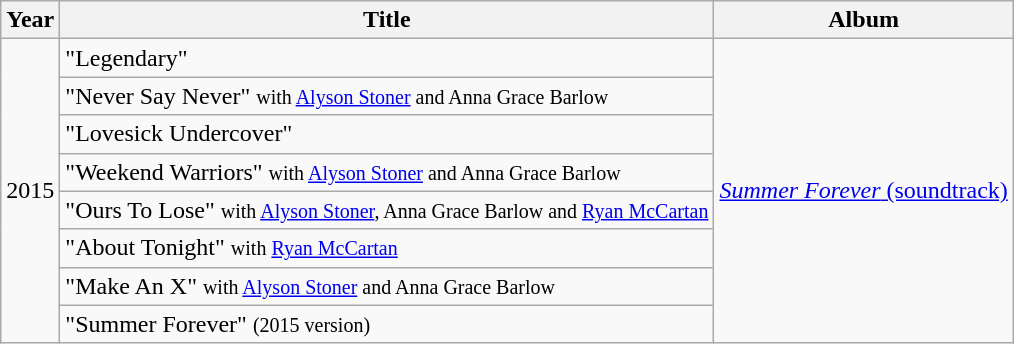<table class="wikitable">
<tr>
<th>Year</th>
<th>Title</th>
<th>Album</th>
</tr>
<tr>
<td rowspan="8">2015</td>
<td>"Legendary"</td>
<td rowspan="8"><a href='#'><em>Summer Forever</em> (soundtrack)</a></td>
</tr>
<tr>
<td>"Never Say Never" <small>with <a href='#'>Alyson Stoner</a> and Anna Grace Barlow</small></td>
</tr>
<tr>
<td>"Lovesick Undercover"</td>
</tr>
<tr>
<td>"Weekend Warriors" <small>with <a href='#'>Alyson Stoner</a> and Anna Grace Barlow</small></td>
</tr>
<tr>
<td>"Ours To Lose" <small>with <a href='#'>Alyson Stoner</a>, Anna Grace Barlow and <a href='#'>Ryan McCartan</a></small></td>
</tr>
<tr>
<td>"About Tonight" <small>with <a href='#'>Ryan McCartan</a></small></td>
</tr>
<tr>
<td>"Make An X" <small>with <a href='#'>Alyson Stoner</a> and Anna Grace Barlow</small></td>
</tr>
<tr>
<td>"Summer Forever" <small>(2015 version)</small></td>
</tr>
</table>
